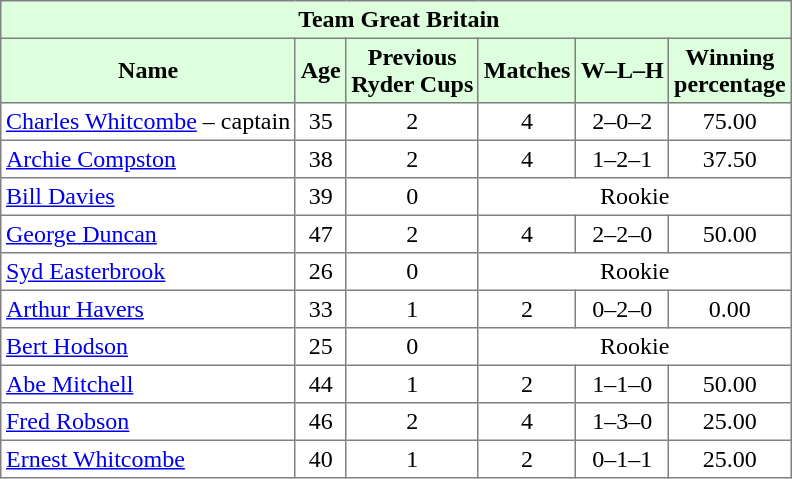<table border="1" cellpadding="3" style="border-collapse: collapse;text-align:center">
<tr style="background:#dfd;">
<td colspan="6"> <strong>Team Great Britain</strong></td>
</tr>
<tr style="background:#dfd;">
<th>Name</th>
<th>Age</th>
<th>Previous<br>Ryder Cups</th>
<th>Matches</th>
<th>W–L–H</th>
<th>Winning<br>percentage</th>
</tr>
<tr>
<td align=left> <a href='#'>Charles Whitcombe</a> – captain</td>
<td>35</td>
<td>2</td>
<td>4</td>
<td>2–0–2</td>
<td>75.00</td>
</tr>
<tr>
<td align=left> <a href='#'>Archie Compston</a></td>
<td>38</td>
<td>2</td>
<td>4</td>
<td>1–2–1</td>
<td>37.50</td>
</tr>
<tr>
<td align=left> <a href='#'>Bill Davies</a></td>
<td>39</td>
<td>0</td>
<td colspan="3">Rookie</td>
</tr>
<tr>
<td align=left> <a href='#'>George Duncan</a></td>
<td>47</td>
<td>2</td>
<td>4</td>
<td>2–2–0</td>
<td>50.00</td>
</tr>
<tr>
<td align=left> <a href='#'>Syd Easterbrook</a></td>
<td>26</td>
<td>0</td>
<td colspan="3">Rookie</td>
</tr>
<tr>
<td align=left> <a href='#'>Arthur Havers</a></td>
<td>33</td>
<td>1</td>
<td>2</td>
<td>0–2–0</td>
<td>0.00</td>
</tr>
<tr>
<td align=left> <a href='#'>Bert Hodson</a></td>
<td>25</td>
<td>0</td>
<td colspan="3">Rookie</td>
</tr>
<tr>
<td align=left> <a href='#'>Abe Mitchell</a></td>
<td>44</td>
<td>1</td>
<td>2</td>
<td>1–1–0</td>
<td>50.00</td>
</tr>
<tr>
<td align=left> <a href='#'>Fred Robson</a></td>
<td>46</td>
<td>2</td>
<td>4</td>
<td>1–3–0</td>
<td>25.00</td>
</tr>
<tr>
<td align=left> <a href='#'>Ernest Whitcombe</a></td>
<td>40</td>
<td>1</td>
<td>2</td>
<td>0–1–1</td>
<td>25.00</td>
</tr>
</table>
